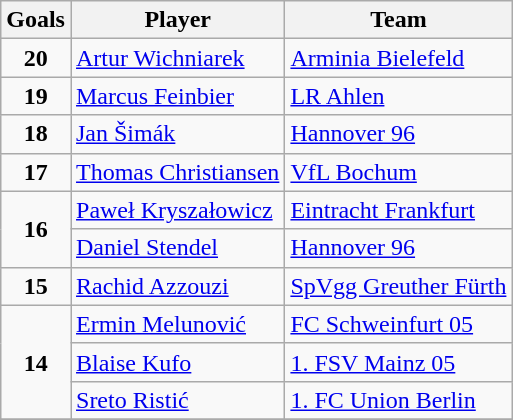<table class="wikitable">
<tr>
<th>Goals</th>
<th>Player</th>
<th>Team</th>
</tr>
<tr>
<td rowspan="1" align=center><strong>20</strong></td>
<td> <a href='#'>Artur Wichniarek</a></td>
<td><a href='#'>Arminia Bielefeld</a></td>
</tr>
<tr>
<td rowspan="1" align=center><strong>19</strong></td>
<td> <a href='#'>Marcus Feinbier</a></td>
<td><a href='#'>LR Ahlen</a></td>
</tr>
<tr>
<td rowspan="1" align=center><strong>18</strong></td>
<td> <a href='#'>Jan Šimák</a></td>
<td><a href='#'>Hannover 96</a></td>
</tr>
<tr>
<td rowspan="1" align=center><strong>17</strong></td>
<td> <a href='#'>Thomas Christiansen</a></td>
<td><a href='#'>VfL Bochum</a></td>
</tr>
<tr>
<td rowspan="2" align=center><strong>16</strong></td>
<td> <a href='#'>Paweł Kryszałowicz</a></td>
<td><a href='#'>Eintracht Frankfurt</a></td>
</tr>
<tr>
<td> <a href='#'>Daniel Stendel</a></td>
<td><a href='#'>Hannover 96</a></td>
</tr>
<tr>
<td rowspan="1" align=center><strong>15</strong></td>
<td> <a href='#'>Rachid Azzouzi</a></td>
<td><a href='#'>SpVgg Greuther Fürth</a></td>
</tr>
<tr>
<td rowspan="3" align=center><strong>14</strong></td>
<td> <a href='#'>Ermin Melunović</a></td>
<td><a href='#'>FC Schweinfurt 05</a></td>
</tr>
<tr>
<td> <a href='#'>Blaise Kufo</a></td>
<td><a href='#'>1. FSV Mainz 05</a></td>
</tr>
<tr>
<td> <a href='#'>Sreto Ristić</a></td>
<td><a href='#'>1. FC Union Berlin</a></td>
</tr>
<tr>
</tr>
</table>
